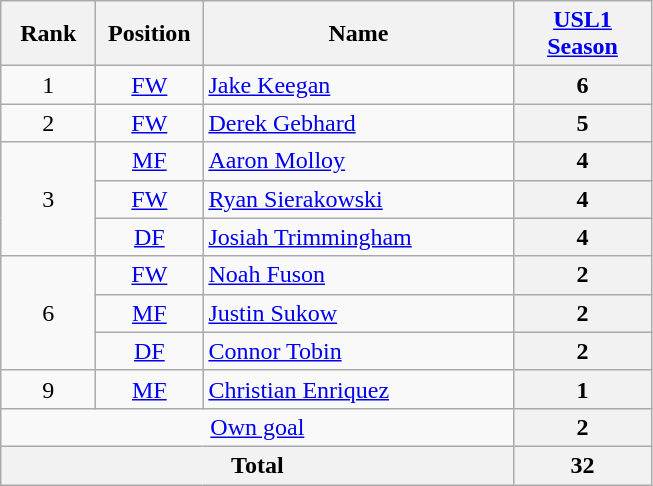<table class="wikitable" style="text-align:center;">
<tr>
<th style="width:56px;">Rank</th>
<th style="width:64px;">Position</th>
<th style="width:200px;">Name</th>
<th style="width:84px;"><a href='#'>USL1 Season</a></th>
</tr>
<tr>
<td>1</td>
<td><a href='#'>FW</a></td>
<td align="left"> <a href='#'>Jake Keegan</a></td>
<th>6</th>
</tr>
<tr>
<td>2</td>
<td><a href='#'>FW</a></td>
<td align="left"> <a href='#'>Derek Gebhard</a></td>
<th>5</th>
</tr>
<tr>
<td rowspan="3">3</td>
<td><a href='#'>MF</a></td>
<td align="left"> <a href='#'>Aaron Molloy</a></td>
<th>4</th>
</tr>
<tr>
<td><a href='#'>FW</a></td>
<td align="left"> <a href='#'>Ryan Sierakowski</a></td>
<th>4</th>
</tr>
<tr>
<td><a href='#'>DF</a></td>
<td align="left"> <a href='#'>Josiah Trimmingham</a></td>
<th>4</th>
</tr>
<tr>
<td rowspan="3">6</td>
<td><a href='#'>FW</a></td>
<td align="left"> <a href='#'>Noah Fuson</a></td>
<th>2</th>
</tr>
<tr>
<td><a href='#'>MF</a></td>
<td align="left"> <a href='#'>Justin Sukow</a></td>
<th>2</th>
</tr>
<tr>
<td><a href='#'>DF</a></td>
<td align="left"> <a href='#'>Connor Tobin</a></td>
<th>2</th>
</tr>
<tr>
<td>9</td>
<td><a href='#'>MF</a></td>
<td align="left"> <a href='#'>Christian Enriquez</a></td>
<th>1</th>
</tr>
<tr>
<td colspan="3"><a href='#'>Own goal</a></td>
<th>2</th>
</tr>
<tr>
<th colspan="3">Total</th>
<th>32</th>
</tr>
</table>
